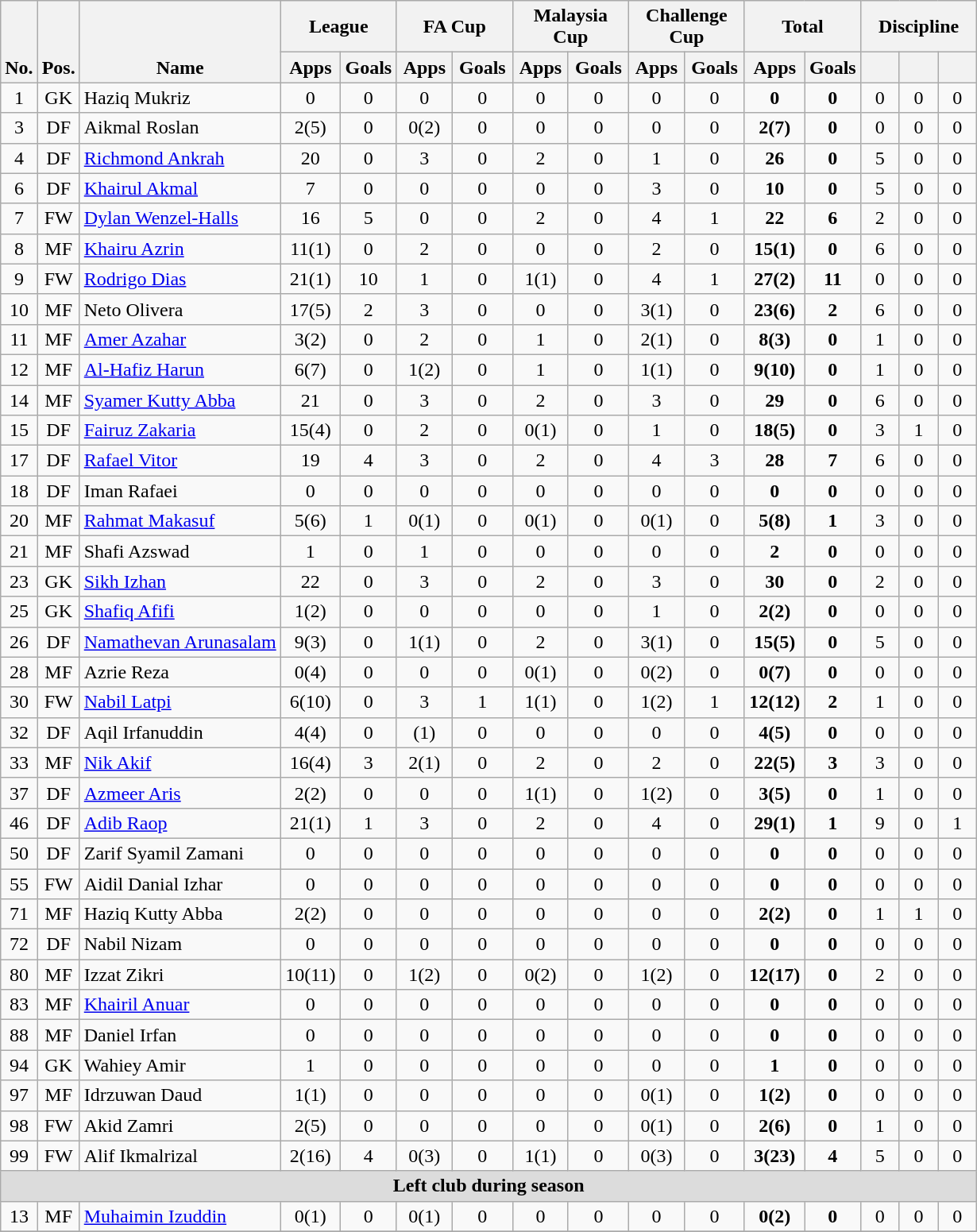<table class="wikitable" style="text-align:center">
<tr>
<th rowspan="2" style="vertical-align:bottom;">No.</th>
<th rowspan="2" style="vertical-align:bottom;">Pos.</th>
<th rowspan="2" style="vertical-align:bottom;">Name</th>
<th colspan="2" style="width:90px;">League</th>
<th colspan="2" style="width:90px;">FA Cup</th>
<th colspan="2" style="width:90px;">Malaysia Cup</th>
<th colspan="2" style="width:90px;">Challenge Cup</th>
<th colspan="2" style="width:90px;">Total</th>
<th colspan="3" style="width:90px;">Discipline</th>
</tr>
<tr>
<th>Apps</th>
<th>Goals</th>
<th>Apps</th>
<th>Goals</th>
<th>Apps</th>
<th>Goals</th>
<th>Apps</th>
<th>Goals</th>
<th>Apps</th>
<th>Goals</th>
<th></th>
<th></th>
<th></th>
</tr>
<tr>
<td>1</td>
<td>GK</td>
<td align="left"> Haziq Mukriz</td>
<td>0</td>
<td>0</td>
<td>0</td>
<td>0</td>
<td>0</td>
<td>0</td>
<td>0</td>
<td>0</td>
<td><strong>0</strong></td>
<td><strong>0</strong></td>
<td>0</td>
<td>0</td>
<td>0</td>
</tr>
<tr>
<td>3</td>
<td>DF</td>
<td align="left"> Aikmal Roslan</td>
<td>2(5)</td>
<td>0</td>
<td>0(2)</td>
<td>0</td>
<td>0</td>
<td>0</td>
<td>0</td>
<td>0</td>
<td><strong>2(7)</strong></td>
<td><strong>0</strong></td>
<td>0</td>
<td>0</td>
<td>0</td>
</tr>
<tr>
<td>4</td>
<td>DF</td>
<td align="left"> <a href='#'>Richmond Ankrah</a></td>
<td>20</td>
<td>0</td>
<td>3</td>
<td>0</td>
<td>2</td>
<td>0</td>
<td>1</td>
<td>0</td>
<td><strong>26</strong></td>
<td><strong>0</strong></td>
<td>5</td>
<td>0</td>
<td>0</td>
</tr>
<tr>
<td>6</td>
<td>DF</td>
<td align="left"> <a href='#'>Khairul Akmal</a></td>
<td>7</td>
<td>0</td>
<td>0</td>
<td>0</td>
<td>0</td>
<td>0</td>
<td>3</td>
<td>0</td>
<td><strong>10</strong></td>
<td><strong>0</strong></td>
<td>5</td>
<td>0</td>
<td>0</td>
</tr>
<tr>
<td>7</td>
<td>FW</td>
<td align="left"> <a href='#'>Dylan Wenzel-Halls</a></td>
<td>16</td>
<td>5</td>
<td>0</td>
<td>0</td>
<td>2</td>
<td>0</td>
<td>4</td>
<td>1</td>
<td><strong>22</strong></td>
<td><strong>6</strong></td>
<td>2</td>
<td>0</td>
<td>0</td>
</tr>
<tr>
<td>8</td>
<td>MF</td>
<td align="left"> <a href='#'>Khairu Azrin</a></td>
<td>11(1)</td>
<td>0</td>
<td>2</td>
<td>0</td>
<td>0</td>
<td>0</td>
<td>2</td>
<td>0</td>
<td><strong>15(1)</strong></td>
<td><strong>0</strong></td>
<td>6</td>
<td>0</td>
<td>0</td>
</tr>
<tr>
<td>9</td>
<td>FW</td>
<td align="left"> <a href='#'>Rodrigo Dias</a></td>
<td>21(1)</td>
<td>10</td>
<td>1</td>
<td>0</td>
<td>1(1)</td>
<td>0</td>
<td>4</td>
<td>1</td>
<td><strong>27(2)</strong></td>
<td><strong>11</strong></td>
<td>0</td>
<td>0</td>
<td>0</td>
</tr>
<tr>
<td>10</td>
<td>MF</td>
<td align="left"> Neto Olivera</td>
<td>17(5)</td>
<td>2</td>
<td>3</td>
<td>0</td>
<td>0</td>
<td>0</td>
<td>3(1)</td>
<td>0</td>
<td><strong>23(6)</strong></td>
<td><strong>2</strong></td>
<td>6</td>
<td>0</td>
<td>0</td>
</tr>
<tr>
<td>11</td>
<td>MF</td>
<td align="left"> <a href='#'>Amer Azahar</a></td>
<td>3(2)</td>
<td>0</td>
<td>2</td>
<td>0</td>
<td>1</td>
<td>0</td>
<td>2(1)</td>
<td>0</td>
<td><strong>8(3)</strong></td>
<td><strong>0</strong></td>
<td>1</td>
<td>0</td>
<td>0</td>
</tr>
<tr>
<td>12</td>
<td>MF</td>
<td align="left"> <a href='#'>Al-Hafiz Harun</a></td>
<td>6(7)</td>
<td>0</td>
<td>1(2)</td>
<td>0</td>
<td>1</td>
<td>0</td>
<td>1(1)</td>
<td>0</td>
<td><strong>9(10)</strong></td>
<td><strong>0</strong></td>
<td>1</td>
<td>0</td>
<td>0</td>
</tr>
<tr>
<td>14</td>
<td>MF</td>
<td align='left'> <a href='#'>Syamer Kutty Abba</a></td>
<td>21</td>
<td>0</td>
<td>3</td>
<td>0</td>
<td>2</td>
<td>0</td>
<td>3</td>
<td>0</td>
<td><strong>29</strong></td>
<td><strong>0</strong></td>
<td>6</td>
<td>0</td>
<td>0</td>
</tr>
<tr>
<td>15</td>
<td>DF</td>
<td align="left"> <a href='#'>Fairuz Zakaria</a></td>
<td>15(4)</td>
<td>0</td>
<td>2</td>
<td>0</td>
<td>0(1)</td>
<td>0</td>
<td>1</td>
<td>0</td>
<td><strong>18(5)</strong></td>
<td><strong>0</strong></td>
<td>3</td>
<td>1</td>
<td>0</td>
</tr>
<tr>
<td>17</td>
<td>DF</td>
<td align="left"> <a href='#'>Rafael Vitor</a></td>
<td>19</td>
<td>4</td>
<td>3</td>
<td>0</td>
<td>2</td>
<td>0</td>
<td>4</td>
<td>3</td>
<td><strong>28</strong></td>
<td><strong>7</strong></td>
<td>6</td>
<td>0</td>
<td>0</td>
</tr>
<tr>
<td>18</td>
<td>DF</td>
<td align="left"> Iman Rafaei</td>
<td>0</td>
<td>0</td>
<td>0</td>
<td>0</td>
<td>0</td>
<td>0</td>
<td>0</td>
<td>0</td>
<td><strong>0</strong></td>
<td><strong>0</strong></td>
<td>0</td>
<td>0</td>
<td>0</td>
</tr>
<tr>
<td>20</td>
<td>MF</td>
<td align="left"> <a href='#'>Rahmat Makasuf</a></td>
<td>5(6)</td>
<td>1</td>
<td>0(1)</td>
<td>0</td>
<td>0(1)</td>
<td>0</td>
<td>0(1)</td>
<td>0</td>
<td><strong>5(8)</strong></td>
<td><strong>1</strong></td>
<td>3</td>
<td>0</td>
<td>0</td>
</tr>
<tr>
<td>21</td>
<td>MF</td>
<td align="left"> Shafi Azswad</td>
<td>1</td>
<td>0</td>
<td>1</td>
<td>0</td>
<td>0</td>
<td>0</td>
<td>0</td>
<td>0</td>
<td><strong>2</strong></td>
<td><strong>0</strong></td>
<td>0</td>
<td>0</td>
<td>0</td>
</tr>
<tr>
<td>23</td>
<td>GK</td>
<td align="left"> <a href='#'>Sikh Izhan</a></td>
<td>22</td>
<td>0</td>
<td>3</td>
<td>0</td>
<td>2</td>
<td>0</td>
<td>3</td>
<td>0</td>
<td><strong>30</strong></td>
<td><strong>0</strong></td>
<td>2</td>
<td>0</td>
<td>0</td>
</tr>
<tr>
<td>25</td>
<td>GK</td>
<td align="left"> <a href='#'>Shafiq Afifi</a></td>
<td>1(2)</td>
<td>0</td>
<td>0</td>
<td>0</td>
<td>0</td>
<td>0</td>
<td>1</td>
<td>0</td>
<td><strong>2(2)</strong></td>
<td><strong>0</strong></td>
<td>0</td>
<td>0</td>
<td>0</td>
</tr>
<tr>
<td>26</td>
<td>DF</td>
<td align="left"> <a href='#'>Namathevan Arunasalam</a></td>
<td>9(3)</td>
<td>0</td>
<td>1(1)</td>
<td>0</td>
<td>2</td>
<td>0</td>
<td>3(1)</td>
<td>0</td>
<td><strong>15(5)</strong></td>
<td><strong>0</strong></td>
<td>5</td>
<td>0</td>
<td>0</td>
</tr>
<tr>
<td>28</td>
<td>MF</td>
<td align="left"> Azrie Reza</td>
<td>0(4)</td>
<td>0</td>
<td>0</td>
<td>0</td>
<td>0(1)</td>
<td>0</td>
<td>0(2)</td>
<td>0</td>
<td><strong>0(7)</strong></td>
<td><strong>0</strong></td>
<td>0</td>
<td>0</td>
<td>0</td>
</tr>
<tr>
<td>30</td>
<td>FW</td>
<td align="left"> <a href='#'>Nabil Latpi</a></td>
<td>6(10)</td>
<td>0</td>
<td>3</td>
<td>1</td>
<td>1(1)</td>
<td>0</td>
<td>1(2)</td>
<td>1</td>
<td><strong>12(12)</strong></td>
<td><strong>2</strong></td>
<td>1</td>
<td>0</td>
<td>0</td>
</tr>
<tr>
<td>32</td>
<td>DF</td>
<td align="left"> Aqil Irfanuddin</td>
<td>4(4)</td>
<td>0</td>
<td>(1)</td>
<td>0</td>
<td>0</td>
<td>0</td>
<td>0</td>
<td>0</td>
<td><strong>4(5)</strong></td>
<td><strong>0</strong></td>
<td>0</td>
<td>0</td>
<td>0</td>
</tr>
<tr>
<td>33</td>
<td>MF</td>
<td align="left"> <a href='#'>Nik Akif</a></td>
<td>16(4)</td>
<td>3</td>
<td>2(1)</td>
<td>0</td>
<td>2</td>
<td>0</td>
<td>2</td>
<td>0</td>
<td><strong>22(5)</strong></td>
<td><strong>3</strong></td>
<td>3</td>
<td>0</td>
<td>0</td>
</tr>
<tr>
<td>37</td>
<td>DF</td>
<td align="left"> <a href='#'>Azmeer Aris</a></td>
<td>2(2)</td>
<td>0</td>
<td>0</td>
<td>0</td>
<td>1(1)</td>
<td>0</td>
<td>1(2)</td>
<td>0</td>
<td><strong>3(5)</strong></td>
<td><strong>0</strong></td>
<td>1</td>
<td>0</td>
<td>0</td>
</tr>
<tr>
<td>46</td>
<td>DF</td>
<td align="left"> <a href='#'>Adib Raop</a></td>
<td>21(1)</td>
<td>1</td>
<td>3</td>
<td>0</td>
<td>2</td>
<td>0</td>
<td>4</td>
<td>0</td>
<td><strong>29(1)</strong></td>
<td><strong>1</strong></td>
<td>9</td>
<td>0</td>
<td>1</td>
</tr>
<tr>
<td>50</td>
<td>DF</td>
<td align="left"> Zarif Syamil Zamani</td>
<td>0</td>
<td>0</td>
<td>0</td>
<td>0</td>
<td>0</td>
<td>0</td>
<td>0</td>
<td>0</td>
<td><strong>0</strong></td>
<td><strong>0</strong></td>
<td>0</td>
<td>0</td>
<td>0</td>
</tr>
<tr>
<td>55</td>
<td>FW</td>
<td align="left"> Aidil Danial Izhar</td>
<td>0</td>
<td>0</td>
<td>0</td>
<td>0</td>
<td>0</td>
<td>0</td>
<td>0</td>
<td>0</td>
<td><strong>0</strong></td>
<td><strong>0</strong></td>
<td>0</td>
<td>0</td>
<td>0</td>
</tr>
<tr>
<td>71</td>
<td>MF</td>
<td align="left"> Haziq Kutty Abba</td>
<td>2(2)</td>
<td>0</td>
<td>0</td>
<td>0</td>
<td>0</td>
<td>0</td>
<td>0</td>
<td>0</td>
<td><strong>2(2)</strong></td>
<td><strong>0</strong></td>
<td>1</td>
<td>1</td>
<td>0</td>
</tr>
<tr>
<td>72</td>
<td>DF</td>
<td align="left"> Nabil Nizam</td>
<td>0</td>
<td>0</td>
<td>0</td>
<td>0</td>
<td>0</td>
<td>0</td>
<td>0</td>
<td>0</td>
<td><strong>0</strong></td>
<td><strong>0</strong></td>
<td>0</td>
<td>0</td>
<td>0</td>
</tr>
<tr>
<td>80</td>
<td>MF</td>
<td align="left"> Izzat Zikri</td>
<td>10(11)</td>
<td>0</td>
<td>1(2)</td>
<td>0</td>
<td>0(2)</td>
<td>0</td>
<td>1(2)</td>
<td>0</td>
<td><strong>12(17)</strong></td>
<td><strong>0</strong></td>
<td>2</td>
<td>0</td>
<td>0</td>
</tr>
<tr>
<td>83</td>
<td>MF</td>
<td align="left"> <a href='#'>Khairil Anuar</a></td>
<td>0</td>
<td>0</td>
<td>0</td>
<td>0</td>
<td>0</td>
<td>0</td>
<td>0</td>
<td>0</td>
<td><strong>0</strong></td>
<td><strong>0</strong></td>
<td>0</td>
<td>0</td>
<td>0</td>
</tr>
<tr>
<td>88</td>
<td>MF</td>
<td align="left"> Daniel Irfan</td>
<td>0</td>
<td>0</td>
<td>0</td>
<td>0</td>
<td>0</td>
<td>0</td>
<td>0</td>
<td>0</td>
<td><strong>0</strong></td>
<td><strong>0</strong></td>
<td>0</td>
<td>0</td>
<td>0</td>
</tr>
<tr>
<td>94</td>
<td>GK</td>
<td align="left"> Wahiey Amir</td>
<td>1</td>
<td>0</td>
<td>0</td>
<td>0</td>
<td>0</td>
<td>0</td>
<td>0</td>
<td>0</td>
<td><strong>1</strong></td>
<td><strong>0</strong></td>
<td>0</td>
<td>0</td>
<td>0</td>
</tr>
<tr>
<td>97</td>
<td>MF</td>
<td align="left"> Idrzuwan Daud</td>
<td>1(1)</td>
<td>0</td>
<td>0</td>
<td>0</td>
<td>0</td>
<td>0</td>
<td>0(1)</td>
<td>0</td>
<td><strong>1(2)</strong></td>
<td><strong>0</strong></td>
<td>0</td>
<td>0</td>
<td>0</td>
</tr>
<tr>
<td>98</td>
<td>FW</td>
<td align="left"> Akid Zamri</td>
<td>2(5)</td>
<td>0</td>
<td>0</td>
<td>0</td>
<td>0</td>
<td>0</td>
<td>0(1)</td>
<td>0</td>
<td><strong>2(6)</strong></td>
<td><strong>0</strong></td>
<td>1</td>
<td>0</td>
<td>0</td>
</tr>
<tr>
<td>99</td>
<td>FW</td>
<td align="left"> Alif Ikmalrizal</td>
<td>2(16)</td>
<td>4</td>
<td>0(3)</td>
<td>0</td>
<td>1(1)</td>
<td>0</td>
<td>0(3)</td>
<td>0</td>
<td><strong>3(23)</strong></td>
<td><strong>4</strong></td>
<td>5</td>
<td>0</td>
<td>0</td>
</tr>
<tr>
<th colspan="16" style="background:#dcdcdc; text-align:center;">Left club during season</th>
</tr>
<tr>
<td>13</td>
<td>MF</td>
<td align="left"> <a href='#'>Muhaimin Izuddin</a></td>
<td>0(1)</td>
<td>0</td>
<td>0(1)</td>
<td>0</td>
<td>0</td>
<td>0</td>
<td>0</td>
<td>0</td>
<td><strong>0(2)</strong></td>
<td><strong>0</strong></td>
<td>0</td>
<td>0</td>
<td>0</td>
</tr>
<tr>
</tr>
</table>
